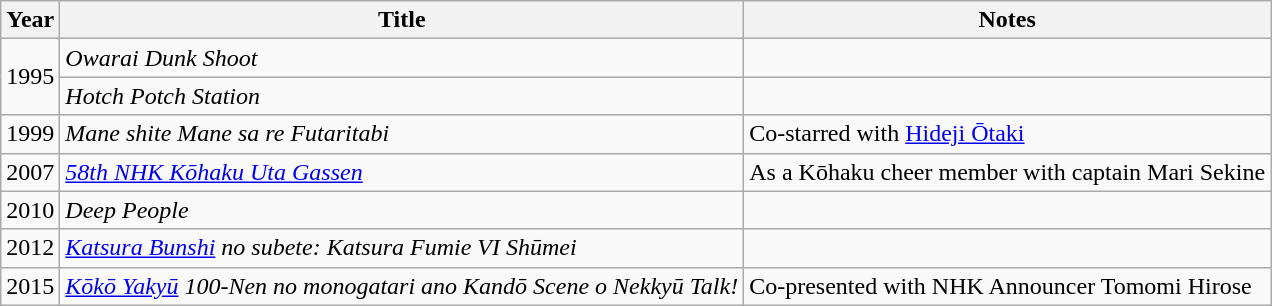<table class="wikitable">
<tr>
<th>Year</th>
<th>Title</th>
<th>Notes</th>
</tr>
<tr>
<td rowspan="2">1995</td>
<td><em>Owarai Dunk Shoot</em></td>
<td></td>
</tr>
<tr>
<td><em>Hotch Potch Station</em></td>
<td></td>
</tr>
<tr>
<td>1999</td>
<td><em>Mane shite Mane sa re Futaritabi</em></td>
<td>Co-starred with <a href='#'>Hideji Ōtaki</a></td>
</tr>
<tr>
<td>2007</td>
<td><em><a href='#'>58th NHK Kōhaku Uta Gassen</a></em></td>
<td>As a Kōhaku cheer member with captain Mari Sekine</td>
</tr>
<tr>
<td>2010</td>
<td><em>Deep People</em></td>
<td></td>
</tr>
<tr>
<td>2012</td>
<td><em><a href='#'>Katsura Bunshi</a> no subete: Katsura Fumie VI Shūmei</em></td>
<td></td>
</tr>
<tr>
<td>2015</td>
<td><em><a href='#'>Kōkō Yakyū</a> 100-Nen no monogatari ano Kandō Scene o Nekkyū Talk!</em></td>
<td>Co-presented with NHK Announcer Tomomi Hirose</td>
</tr>
</table>
